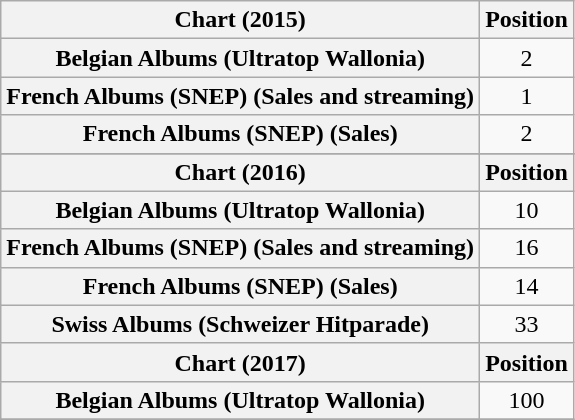<table class="wikitable sortable plainrowheaders" style="text-align:center">
<tr>
<th scope="col">Chart (2015)</th>
<th scope="col">Position</th>
</tr>
<tr>
<th scope="row">Belgian Albums (Ultratop Wallonia)</th>
<td>2</td>
</tr>
<tr>
<th scope="row">French Albums (SNEP) (Sales and streaming)</th>
<td>1</td>
</tr>
<tr>
<th scope="row">French Albums (SNEP) (Sales)</th>
<td>2</td>
</tr>
<tr>
</tr>
<tr>
<th scope="col">Chart (2016)</th>
<th scope="col">Position</th>
</tr>
<tr>
<th scope="row">Belgian Albums (Ultratop Wallonia)</th>
<td>10</td>
</tr>
<tr>
<th scope="row">French Albums (SNEP) (Sales and streaming)</th>
<td>16</td>
</tr>
<tr>
<th scope="row">French Albums (SNEP) (Sales)</th>
<td>14</td>
</tr>
<tr>
<th scope="row">Swiss Albums (Schweizer Hitparade)</th>
<td>33</td>
</tr>
<tr>
<th scope="col">Chart (2017)</th>
<th scope="col">Position</th>
</tr>
<tr>
<th scope="row">Belgian Albums (Ultratop Wallonia)</th>
<td>100</td>
</tr>
<tr>
</tr>
</table>
